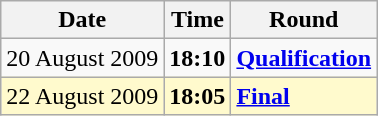<table class="wikitable">
<tr>
<th>Date</th>
<th>Time</th>
<th>Round</th>
</tr>
<tr>
<td>20 August 2009</td>
<td><strong>18:10</strong></td>
<td><strong><a href='#'>Qualification</a></strong></td>
</tr>
<tr style=background:lemonchiffon>
<td>22 August 2009</td>
<td><strong>18:05</strong></td>
<td><strong><a href='#'>Final</a></strong></td>
</tr>
</table>
